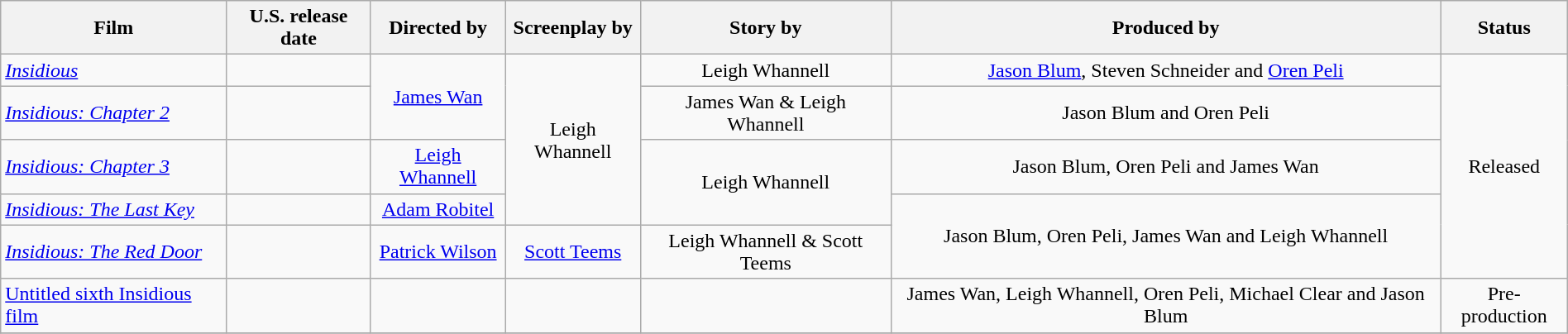<table class="wikitable plainrowheaders" style="text-align:center; margin=auto; width:100%;">
<tr>
<th>Film</th>
<th>U.S. release date</th>
<th>Directed by</th>
<th scope="col">Screenplay by</th>
<th scope="col">Story by</th>
<th>Produced by</th>
<th>Status</th>
</tr>
<tr>
<td style="text-align:left"><em><a href='#'>Insidious</a></em></td>
<td style="text-align:left"></td>
<td rowspan="2"><a href='#'>James Wan</a></td>
<td rowspan="4">Leigh Whannell</td>
<td>Leigh Whannell</td>
<td><a href='#'>Jason Blum</a>, Steven Schneider and <a href='#'>Oren Peli</a></td>
<td rowspan="5">Released</td>
</tr>
<tr>
<td style="text-align:left"><em><a href='#'>Insidious: Chapter 2</a></em></td>
<td style="text-align:left"></td>
<td>James Wan & Leigh Whannell</td>
<td>Jason Blum and Oren Peli</td>
</tr>
<tr>
<td style="text-align:left"><em><a href='#'>Insidious: Chapter 3</a></em></td>
<td style="text-align:left"></td>
<td><a href='#'>Leigh Whannell</a></td>
<td rowspan="2">Leigh Whannell</td>
<td>Jason Blum, Oren Peli and James Wan</td>
</tr>
<tr>
<td style="text-align:left"><em><a href='#'>Insidious: The Last Key</a></em></td>
<td style="text-align:left"></td>
<td><a href='#'>Adam Robitel</a></td>
<td rowspan="2">Jason Blum, Oren Peli, James Wan and Leigh Whannell</td>
</tr>
<tr>
<td style="text-align:left"><em><a href='#'>Insidious: The Red Door</a></em></td>
<td style="text-align:left"></td>
<td><a href='#'>Patrick Wilson</a></td>
<td><a href='#'>Scott Teems</a></td>
<td>Leigh Whannell & Scott Teems</td>
</tr>
<tr>
<td style="text-align:left"><a href='#'>Untitled sixth Insidious film</a></td>
<td style="text-align:left"></td>
<td></td>
<td></td>
<td></td>
<td>James Wan, Leigh Whannell, Oren Peli, Michael Clear and Jason Blum</td>
<td>Pre-production</td>
</tr>
<tr>
</tr>
</table>
